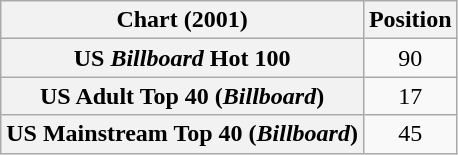<table class="wikitable sortable plainrowheaders" style="text-align:center">
<tr>
<th scope="col">Chart (2001)</th>
<th scope="col">Position</th>
</tr>
<tr>
<th scope="row">US <em>Billboard</em> Hot 100</th>
<td>90</td>
</tr>
<tr>
<th scope="row">US Adult Top 40 (<em>Billboard</em>)</th>
<td>17</td>
</tr>
<tr>
<th scope="row">US Mainstream Top 40 (<em>Billboard</em>)</th>
<td>45</td>
</tr>
</table>
